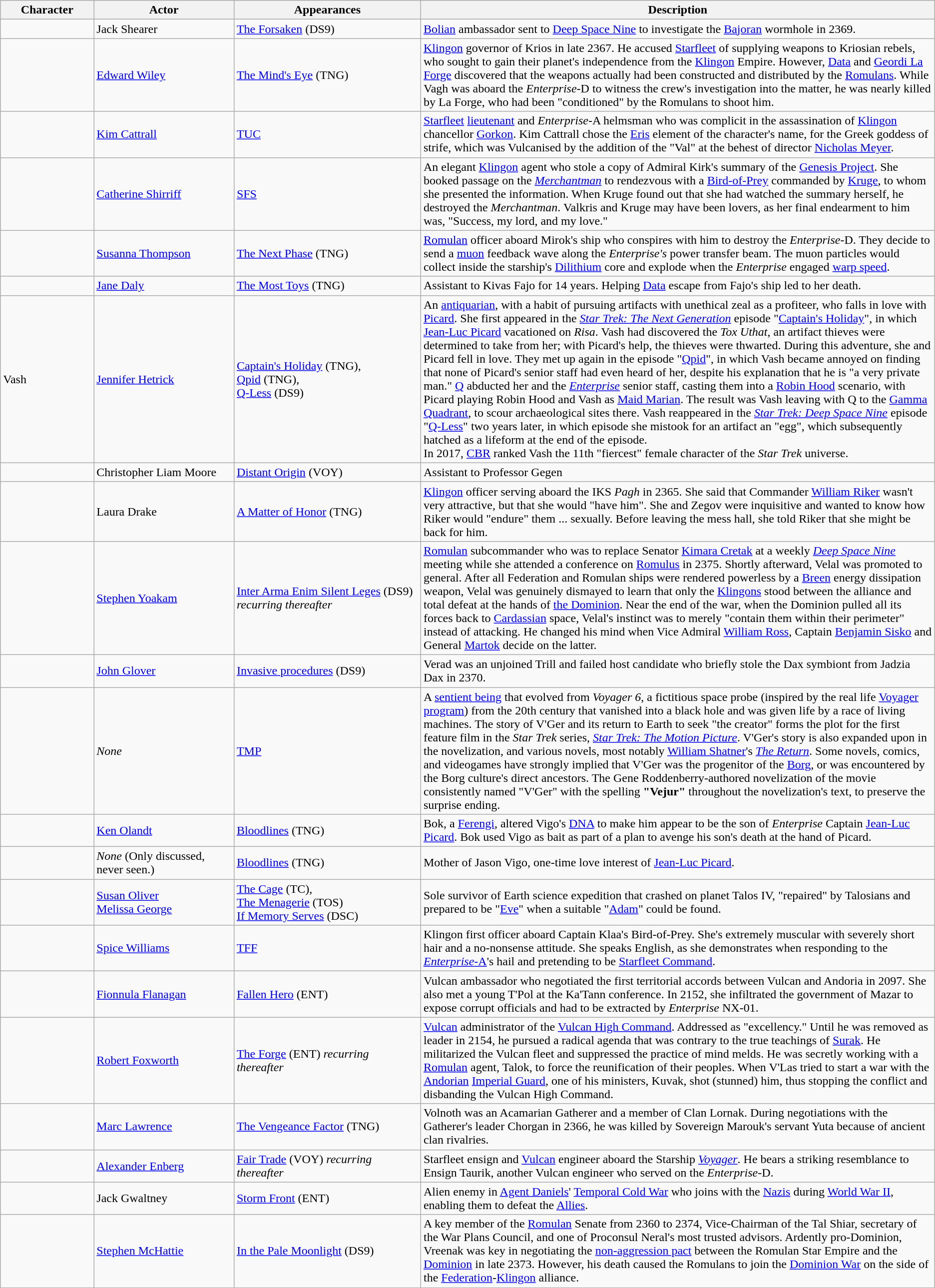<table class="wikitable">
<tr>
<th width="10%">Character</th>
<th width="15%">Actor</th>
<th width="20%">Appearances</th>
<th width="55%">Description</th>
</tr>
<tr>
<td></td>
<td>Jack Shearer</td>
<td><a href='#'>The Forsaken</a> (DS9)</td>
<td><a href='#'>Bolian</a> ambassador sent to <a href='#'>Deep Space Nine</a> to investigate the <a href='#'>Bajoran</a> wormhole in 2369.</td>
</tr>
<tr>
<td></td>
<td><a href='#'>Edward Wiley</a></td>
<td><a href='#'>The Mind's Eye</a> (TNG)</td>
<td><a href='#'>Klingon</a> governor of Krios in late 2367. He accused <a href='#'>Starfleet</a> of supplying weapons to Kriosian rebels, who sought to gain their planet's independence from the <a href='#'>Klingon</a> Empire. However, <a href='#'>Data</a> and <a href='#'>Geordi La Forge</a> discovered that the weapons actually had been constructed and distributed by the <a href='#'>Romulans</a>. While Vagh was aboard the <em>Enterprise</em>-D to witness the crew's investigation into the matter, he was nearly killed by La Forge, who had been "conditioned" by the Romulans to shoot him.</td>
</tr>
<tr>
<td></td>
<td><a href='#'>Kim Cattrall</a></td>
<td><a href='#'>TUC</a></td>
<td><a href='#'>Starfleet</a> <a href='#'>lieutenant</a> and <em>Enterprise</em>-A helmsman who was complicit in the assassination of <a href='#'>Klingon</a> chancellor <a href='#'>Gorkon</a>. Kim Cattrall chose the <a href='#'>Eris</a> element of the character's name, for the Greek goddess of strife, which was Vulcanised by the addition of the "Val" at the behest of director <a href='#'>Nicholas Meyer</a>.</td>
</tr>
<tr>
<td></td>
<td><a href='#'>Catherine Shirriff</a></td>
<td><a href='#'>SFS</a></td>
<td>An elegant <a href='#'>Klingon</a> agent who stole a copy of Admiral Kirk's summary of the <a href='#'>Genesis Project</a>. She booked passage on the <em><a href='#'>Merchantman</a></em> to rendezvous with a <a href='#'>Bird-of-Prey</a> commanded by <a href='#'>Kruge</a>, to whom she presented the information. When Kruge found out that she had watched the summary herself, he destroyed the <em>Merchantman</em>. Valkris and Kruge may have been lovers, as her final endearment to him was, "Success, my lord, and my love."</td>
</tr>
<tr>
<td></td>
<td><a href='#'>Susanna Thompson</a></td>
<td><a href='#'>The Next Phase</a> (TNG)</td>
<td><a href='#'>Romulan</a> officer aboard Mirok's ship who conspires with him to destroy the <em>Enterprise</em>-D. They decide to send a <a href='#'>muon</a> feedback wave along the <em>Enterprise's</em> power transfer beam. The muon particles would collect inside the starship's <a href='#'>Dilithium</a> core and explode when the <em>Enterprise</em> engaged <a href='#'>warp speed</a>.</td>
</tr>
<tr>
<td></td>
<td><a href='#'>Jane Daly</a></td>
<td><a href='#'>The Most Toys</a> (TNG)</td>
<td>Assistant to Kivas Fajo for 14 years. Helping <a href='#'>Data</a> escape from Fajo's ship led to her death.</td>
</tr>
<tr>
<td>Vash</td>
<td><a href='#'>Jennifer Hetrick</a></td>
<td><a href='#'>Captain's Holiday</a> (TNG),<br><a href='#'>Qpid</a> (TNG),<br><a href='#'>Q-Less</a> (DS9)</td>
<td>An <a href='#'>antiquarian</a>, with a habit of pursuing artifacts with unethical zeal as a profiteer, who falls in love with <a href='#'>Picard</a>. She first appeared in the <em><a href='#'>Star Trek: The Next Generation</a></em> episode "<a href='#'>Captain's Holiday</a>", in which <a href='#'>Jean-Luc Picard</a> vacationed on <em>Risa</em>. Vash had discovered the <em>Tox Uthat</em>, an artifact thieves were determined to take from her; with Picard's help, the thieves were thwarted. During this adventure, she and Picard fell in love. They met up again in the episode "<a href='#'>Qpid</a>", in which Vash became annoyed on finding that none of Picard's senior staff had even heard of her, despite his explanation that he is "a very private man." <a href='#'>Q</a> abducted her and the <em><a href='#'>Enterprise</a></em> senior staff, casting them into a <a href='#'>Robin Hood</a> scenario, with Picard playing Robin Hood and Vash as <a href='#'>Maid Marian</a>. The result was Vash leaving with Q to the <a href='#'>Gamma Quadrant</a>, to scour archaeological sites there. Vash reappeared in the <em><a href='#'>Star Trek: Deep Space Nine</a></em> episode "<a href='#'>Q-Less</a>" two years later, in which episode she mistook for an artifact an "egg", which subsequently hatched as a lifeform at the end of the episode.<br>In 2017, <a href='#'>CBR</a> ranked Vash the 11th "fiercest" female character of the <em>Star Trek</em> universe.</td>
</tr>
<tr>
<td></td>
<td>Christopher Liam Moore</td>
<td><a href='#'>Distant Origin</a> (VOY)</td>
<td>Assistant to Professor Gegen</td>
</tr>
<tr>
<td></td>
<td>Laura Drake</td>
<td><a href='#'>A Matter of Honor</a> (TNG)</td>
<td><a href='#'>Klingon</a> officer serving aboard the IKS <em>Pagh</em> in 2365. She said that Commander <a href='#'>William Riker</a> wasn't very attractive, but that she would "have him". She and Zegov were inquisitive and wanted to know how Riker would "endure" them ... sexually. Before leaving the mess hall, she told Riker that she might be back for him.</td>
</tr>
<tr>
<td></td>
<td><a href='#'>Stephen Yoakam</a></td>
<td><a href='#'>Inter Arma Enim Silent Leges</a> (DS9)<br><em>recurring thereafter</em></td>
<td><a href='#'>Romulan</a> subcommander who was to replace Senator <a href='#'>Kimara Cretak</a> at a weekly <em><a href='#'>Deep Space Nine</a></em> meeting while she attended a conference on <a href='#'>Romulus</a> in 2375. Shortly afterward, Velal was promoted to general. After all Federation and Romulan ships were rendered powerless by a <a href='#'>Breen</a> energy dissipation weapon, Velal was genuinely dismayed to learn that only the <a href='#'>Klingons</a> stood between the alliance and total defeat at the hands of <a href='#'>the Dominion</a>. Near the end of the war, when the Dominion pulled all its forces back to <a href='#'>Cardassian</a> space, Velal's instinct was to merely "contain them within their perimeter" instead of attacking. He changed his mind when Vice Admiral <a href='#'>William Ross</a>, Captain <a href='#'>Benjamin Sisko</a> and General <a href='#'>Martok</a> decide on the latter.</td>
</tr>
<tr>
<td></td>
<td><a href='#'>John Glover</a></td>
<td><a href='#'>Invasive procedures</a> (DS9)</td>
<td>Verad was an unjoined Trill and failed host candidate who briefly stole the Dax symbiont from Jadzia Dax in 2370.</td>
</tr>
<tr>
<td></td>
<td><em>None</em></td>
<td><a href='#'>TMP</a></td>
<td>A <a href='#'>sentient being</a> that evolved from <em>Voyager 6</em>, a fictitious space probe (inspired by the real life <a href='#'>Voyager program</a>) from the 20th century that vanished into a black hole and was given life by a race of living machines. The story of V'Ger and its return to Earth to seek "the creator" forms the plot for the first feature film in the <em>Star Trek</em> series, <em><a href='#'>Star Trek: The Motion Picture</a></em>. V'Ger's story is also expanded upon in the novelization, and various novels, most notably <a href='#'>William Shatner</a>'s <em><a href='#'>The Return</a></em>. Some novels, comics, and videogames have strongly implied that V'Ger was the progenitor of the <a href='#'>Borg</a>, or was encountered by the Borg culture's direct ancestors. The Gene Roddenberry-authored novelization of the movie consistently named "V'Ger" with the spelling <strong>"Vejur"</strong> throughout the novelization's text, to preserve the surprise ending.</td>
</tr>
<tr>
<td></td>
<td><a href='#'>Ken Olandt</a></td>
<td><a href='#'>Bloodlines</a> (TNG)</td>
<td>Bok, a <a href='#'>Ferengi</a>, altered Vigo's <a href='#'>DNA</a> to make him appear to be the son of <em>Enterprise</em> Captain <a href='#'>Jean-Luc Picard</a>. Bok used Vigo as bait as part of a plan to avenge his son's death at the hand of Picard.</td>
</tr>
<tr>
<td></td>
<td><em>None</em> (Only discussed, never seen.)</td>
<td><a href='#'>Bloodlines</a> (TNG)</td>
<td>Mother of Jason Vigo, one-time love interest of <a href='#'>Jean-Luc Picard</a>.</td>
</tr>
<tr>
<td></td>
<td><a href='#'>Susan Oliver</a><br><a href='#'>Melissa George</a></td>
<td><a href='#'>The Cage</a> (TC),<br><a href='#'>The Menagerie</a> (TOS)<br><a href='#'>If Memory Serves</a> (DSC)</td>
<td>Sole survivor of Earth science expedition that crashed on planet Talos IV, "repaired" by Talosians and prepared to be "<a href='#'>Eve</a>" when a suitable "<a href='#'>Adam</a>" could be found.</td>
</tr>
<tr>
<td></td>
<td><a href='#'>Spice Williams</a></td>
<td><a href='#'>TFF</a></td>
<td>Klingon first officer aboard Captain Klaa's Bird-of-Prey. She's extremely muscular with severely short hair and a no-nonsense attitude. She speaks English, as she demonstrates when responding to the <a href='#'><em>Enterprise</em>-A</a>'s hail and pretending to be <a href='#'>Starfleet Command</a>.</td>
</tr>
<tr>
<td></td>
<td><a href='#'>Fionnula Flanagan</a></td>
<td><a href='#'>Fallen Hero</a> (ENT)</td>
<td>Vulcan ambassador who negotiated the first territorial accords between Vulcan and Andoria in 2097. She also met a young T'Pol at the Ka'Tann conference. In 2152, she infiltrated the government of Mazar to expose corrupt officials and had to be extracted by <em>Enterprise</em> NX-01.</td>
</tr>
<tr>
<td></td>
<td><a href='#'>Robert Foxworth</a></td>
<td><a href='#'>The Forge</a> (ENT) <em>recurring thereafter</em></td>
<td><a href='#'>Vulcan</a> administrator of the <a href='#'>Vulcan High Command</a>. Addressed as "excellency." Until he was removed as leader in 2154, he pursued a radical agenda that was contrary to the true teachings of <a href='#'>Surak</a>. He militarized the Vulcan fleet and suppressed the practice of mind melds. He was secretly working with a <a href='#'>Romulan</a> agent, Talok, to force the reunification of their peoples. When V'Las tried to start a war with the <a href='#'>Andorian</a> <a href='#'>Imperial Guard</a>, one of his ministers, Kuvak, shot (stunned) him, thus stopping the conflict and disbanding the Vulcan High Command.</td>
</tr>
<tr>
<td></td>
<td><a href='#'>Marc Lawrence</a></td>
<td><a href='#'>The Vengeance Factor</a> (TNG)</td>
<td>Volnoth was an Acamarian Gatherer and a member of Clan Lornak. During negotiations with the Gatherer's leader Chorgan in 2366, he was killed by Sovereign Marouk's servant Yuta because of ancient clan rivalries.</td>
</tr>
<tr>
<td></td>
<td><a href='#'>Alexander Enberg</a></td>
<td><a href='#'>Fair Trade</a> (VOY) <em>recurring thereafter</em></td>
<td>Starfleet ensign and <a href='#'>Vulcan</a> engineer aboard the Starship <em><a href='#'>Voyager</a></em>. He bears a striking resemblance to Ensign Taurik, another Vulcan engineer who served on the <em>Enterprise</em>-D.</td>
</tr>
<tr>
<td></td>
<td>Jack Gwaltney</td>
<td><a href='#'>Storm Front</a> (ENT)</td>
<td>Alien enemy in <a href='#'>Agent Daniels</a>' <a href='#'>Temporal Cold War</a> who joins with the <a href='#'>Nazis</a> during <a href='#'>World War II</a>, enabling them to defeat the <a href='#'>Allies</a>.</td>
</tr>
<tr>
<td></td>
<td><a href='#'>Stephen McHattie</a></td>
<td><a href='#'>In the Pale Moonlight</a> (DS9)</td>
<td>A key member of the <a href='#'>Romulan</a> Senate from 2360 to 2374, Vice-Chairman of the Tal Shiar, secretary of the War Plans Council, and one of Proconsul Neral's most trusted advisors. Ardently pro-Dominion, Vreenak was key in negotiating the <a href='#'>non-aggression pact</a> between the Romulan Star Empire and the <a href='#'>Dominion</a> in late 2373. However, his death caused the Romulans to join the <a href='#'>Dominion War</a> on the side of the <a href='#'>Federation</a>-<a href='#'>Klingon</a> alliance.</td>
</tr>
</table>
